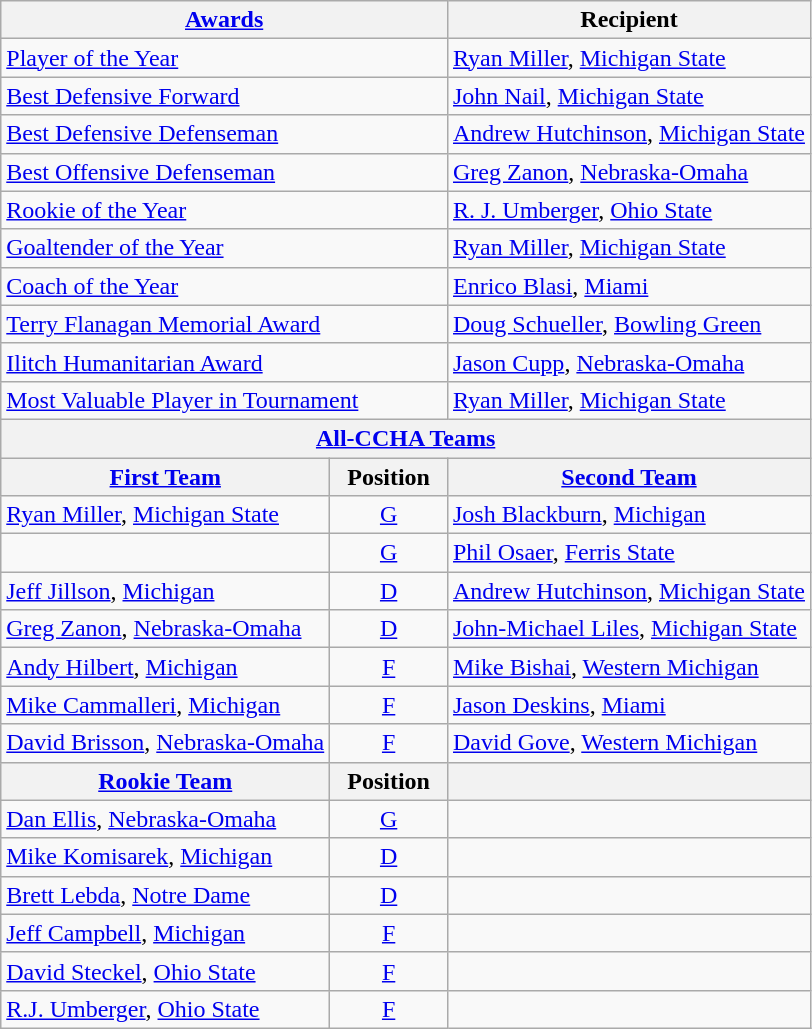<table class="wikitable">
<tr>
<th colspan=2><a href='#'>Awards</a></th>
<th>Recipient</th>
</tr>
<tr>
<td colspan=2><a href='#'>Player of the Year</a></td>
<td><a href='#'>Ryan Miller</a>, <a href='#'>Michigan State</a></td>
</tr>
<tr>
<td colspan=2><a href='#'>Best Defensive Forward</a></td>
<td><a href='#'>John Nail</a>, <a href='#'>Michigan State</a></td>
</tr>
<tr>
<td colspan=2><a href='#'>Best Defensive Defenseman</a></td>
<td><a href='#'>Andrew Hutchinson</a>, <a href='#'>Michigan State</a></td>
</tr>
<tr>
<td colspan=2><a href='#'>Best Offensive Defenseman</a></td>
<td><a href='#'>Greg Zanon</a>, <a href='#'>Nebraska-Omaha</a></td>
</tr>
<tr>
<td colspan=2><a href='#'>Rookie of the Year</a></td>
<td><a href='#'>R. J. Umberger</a>, <a href='#'>Ohio State</a></td>
</tr>
<tr>
<td colspan=2><a href='#'>Goaltender of the Year</a></td>
<td><a href='#'>Ryan Miller</a>, <a href='#'>Michigan State</a></td>
</tr>
<tr>
<td colspan=2><a href='#'>Coach of the Year</a></td>
<td><a href='#'>Enrico Blasi</a>, <a href='#'>Miami</a></td>
</tr>
<tr>
<td colspan=2><a href='#'>Terry Flanagan Memorial Award</a></td>
<td><a href='#'>Doug Schueller</a>, <a href='#'>Bowling Green</a></td>
</tr>
<tr>
<td colspan=2><a href='#'>Ilitch Humanitarian Award</a></td>
<td><a href='#'>Jason Cupp</a>, <a href='#'>Nebraska-Omaha</a></td>
</tr>
<tr>
<td colspan=2><a href='#'>Most Valuable Player in Tournament</a></td>
<td><a href='#'>Ryan Miller</a>, <a href='#'>Michigan State</a></td>
</tr>
<tr>
<th colspan=3><a href='#'>All-CCHA Teams</a></th>
</tr>
<tr>
<th><a href='#'>First Team</a></th>
<th>  Position  </th>
<th><a href='#'>Second Team</a></th>
</tr>
<tr>
<td><a href='#'>Ryan Miller</a>, <a href='#'>Michigan State</a></td>
<td align=center><a href='#'>G</a></td>
<td><a href='#'>Josh Blackburn</a>, <a href='#'>Michigan</a></td>
</tr>
<tr>
<td></td>
<td align=center><a href='#'>G</a></td>
<td><a href='#'>Phil Osaer</a>, <a href='#'>Ferris State</a></td>
</tr>
<tr>
<td><a href='#'>Jeff Jillson</a>, <a href='#'>Michigan</a></td>
<td align=center><a href='#'>D</a></td>
<td><a href='#'>Andrew Hutchinson</a>, <a href='#'>Michigan State</a></td>
</tr>
<tr>
<td><a href='#'>Greg Zanon</a>, <a href='#'>Nebraska-Omaha</a></td>
<td align=center><a href='#'>D</a></td>
<td><a href='#'>John-Michael Liles</a>, <a href='#'>Michigan State</a></td>
</tr>
<tr>
<td><a href='#'>Andy Hilbert</a>, <a href='#'>Michigan</a></td>
<td align=center><a href='#'>F</a></td>
<td><a href='#'>Mike Bishai</a>, <a href='#'>Western Michigan</a></td>
</tr>
<tr>
<td><a href='#'>Mike Cammalleri</a>, <a href='#'>Michigan</a></td>
<td align=center><a href='#'>F</a></td>
<td><a href='#'>Jason Deskins</a>, <a href='#'>Miami</a></td>
</tr>
<tr>
<td><a href='#'>David Brisson</a>, <a href='#'>Nebraska-Omaha</a></td>
<td align=center><a href='#'>F</a></td>
<td><a href='#'>David Gove</a>, <a href='#'>Western Michigan</a></td>
</tr>
<tr>
<th><a href='#'>Rookie Team</a></th>
<th>  Position  </th>
<th></th>
</tr>
<tr>
<td><a href='#'>Dan Ellis</a>, <a href='#'>Nebraska-Omaha</a></td>
<td align=center><a href='#'>G</a></td>
<td></td>
</tr>
<tr>
<td><a href='#'>Mike Komisarek</a>, <a href='#'>Michigan</a></td>
<td align=center><a href='#'>D</a></td>
<td></td>
</tr>
<tr>
<td><a href='#'>Brett Lebda</a>, <a href='#'>Notre Dame</a></td>
<td align=center><a href='#'>D</a></td>
<td></td>
</tr>
<tr>
<td><a href='#'>Jeff Campbell</a>, <a href='#'>Michigan</a></td>
<td align=center><a href='#'>F</a></td>
<td></td>
</tr>
<tr>
<td><a href='#'>David Steckel</a>, <a href='#'>Ohio State</a></td>
<td align=center><a href='#'>F</a></td>
<td></td>
</tr>
<tr>
<td><a href='#'>R.J. Umberger</a>, <a href='#'>Ohio State</a></td>
<td align=center><a href='#'>F</a></td>
<td></td>
</tr>
</table>
